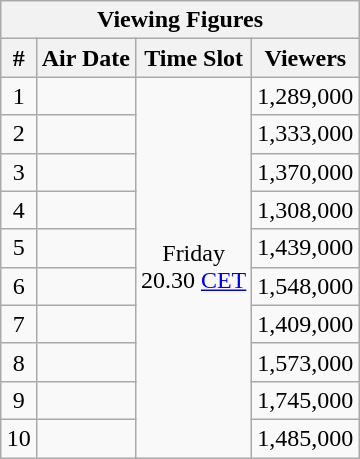<table class="wikitable" style="margin:auto">
<tr>
<th colspan="4">Viewing Figures</th>
</tr>
<tr>
<th>#</th>
<th>Air Date</th>
<th>Time Slot</th>
<th>Viewers</th>
</tr>
<tr>
<td style="text-align: center">1</td>
<td style="text-align: center"></td>
<td rowspan="10" style="text-align: center">Friday<br>20.30 <a href='#'>CET</a></td>
<td style="text-align: center">1,289,000</td>
</tr>
<tr>
<td style="text-align: center">2</td>
<td style="text-align: center"></td>
<td style="text-align: center">1,333,000</td>
</tr>
<tr>
<td style="text-align: center">3</td>
<td style="text-align: center"></td>
<td style="text-align: center">1,370,000</td>
</tr>
<tr>
<td style="text-align: center">4</td>
<td style="text-align: center"></td>
<td style="text-align: center">1,308,000</td>
</tr>
<tr>
<td style="text-align: center">5</td>
<td style="text-align: center"></td>
<td style="text-align: center">1,439,000</td>
</tr>
<tr>
<td style="text-align: center">6</td>
<td style="text-align: center"></td>
<td style="text-align: center">1,548,000</td>
</tr>
<tr>
<td style="text-align: center">7</td>
<td style="text-align: center"></td>
<td style="text-align: center">1,409,000</td>
</tr>
<tr>
<td style="text-align: center">8</td>
<td style="text-align: center"></td>
<td style="text-align: center">1,573,000</td>
</tr>
<tr>
<td style="text-align: center">9</td>
<td style="text-align: center"></td>
<td style="text-align: center">1,745,000</td>
</tr>
<tr>
<td style="text-align: center">10</td>
<td style="text-align: center"></td>
<td style="text-align: center">1,485,000</td>
</tr>
</table>
